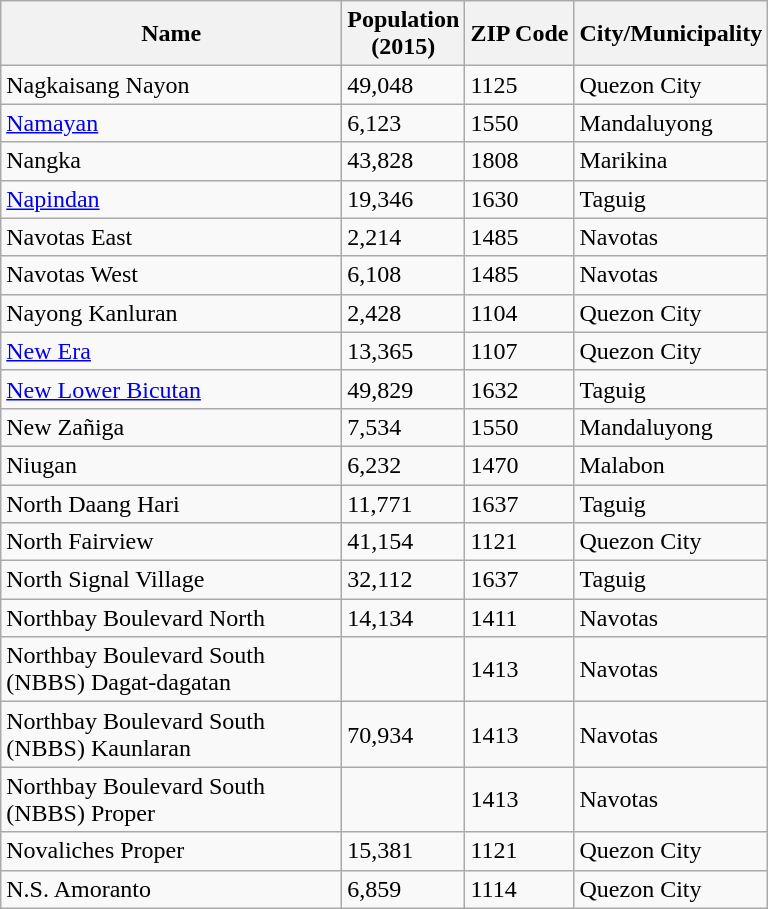<table class="wikitable sortable">
<tr>
<th style="width: 220px;">Name</th>
<th>Population<br>(2015)</th>
<th>ZIP Code</th>
<th>City/Municipality</th>
</tr>
<tr>
<td>Nagkaisang Nayon</td>
<td>49,048</td>
<td>1125</td>
<td>Quezon City</td>
</tr>
<tr>
<td><a href='#'>Namayan</a></td>
<td>6,123</td>
<td>1550</td>
<td>Mandaluyong</td>
</tr>
<tr>
<td>Nangka</td>
<td>43,828</td>
<td>1808</td>
<td>Marikina</td>
</tr>
<tr>
<td><a href='#'>Napindan</a></td>
<td>19,346</td>
<td>1630</td>
<td>Taguig</td>
</tr>
<tr>
<td>Navotas East</td>
<td>2,214</td>
<td>1485</td>
<td>Navotas</td>
</tr>
<tr>
<td>Navotas West</td>
<td>6,108</td>
<td>1485</td>
<td>Navotas</td>
</tr>
<tr>
<td>Nayong Kanluran</td>
<td>2,428</td>
<td>1104</td>
<td>Quezon City</td>
</tr>
<tr>
<td><a href='#'>New Era</a></td>
<td>13,365</td>
<td>1107</td>
<td>Quezon City</td>
</tr>
<tr>
<td><a href='#'>New Lower Bicutan</a></td>
<td>49,829</td>
<td>1632</td>
<td>Taguig</td>
</tr>
<tr>
<td>New Zañiga</td>
<td>7,534</td>
<td>1550</td>
<td>Mandaluyong</td>
</tr>
<tr>
<td>Niugan</td>
<td>6,232</td>
<td>1470</td>
<td>Malabon</td>
</tr>
<tr>
<td>North Daang Hari</td>
<td>11,771</td>
<td>1637</td>
<td>Taguig</td>
</tr>
<tr>
<td>North Fairview</td>
<td>41,154</td>
<td>1121</td>
<td>Quezon City</td>
</tr>
<tr>
<td>North Signal Village</td>
<td>32,112</td>
<td>1637</td>
<td>Taguig</td>
</tr>
<tr>
<td>Northbay Boulevard North</td>
<td>14,134</td>
<td>1411</td>
<td>Navotas</td>
</tr>
<tr>
<td>Northbay Boulevard South (NBBS) Dagat-dagatan</td>
<td></td>
<td>1413</td>
<td>Navotas</td>
</tr>
<tr>
<td>Northbay Boulevard South (NBBS) Kaunlaran</td>
<td>70,934</td>
<td>1413</td>
<td>Navotas</td>
</tr>
<tr>
<td>Northbay Boulevard South (NBBS) Proper</td>
<td></td>
<td>1413</td>
<td>Navotas</td>
</tr>
<tr>
<td>Novaliches Proper</td>
<td>15,381</td>
<td>1121</td>
<td>Quezon City</td>
</tr>
<tr>
<td>N.S. Amoranto</td>
<td>6,859</td>
<td>1114</td>
<td>Quezon City</td>
</tr>
</table>
